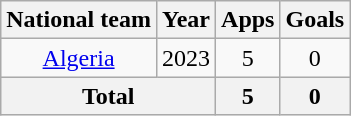<table class="wikitable" style="text-align:center">
<tr>
<th>National team</th>
<th>Year</th>
<th>Apps</th>
<th>Goals</th>
</tr>
<tr>
<td><a href='#'>Algeria</a></td>
<td>2023</td>
<td>5</td>
<td>0</td>
</tr>
<tr>
<th colspan="2">Total</th>
<th>5</th>
<th>0</th>
</tr>
</table>
